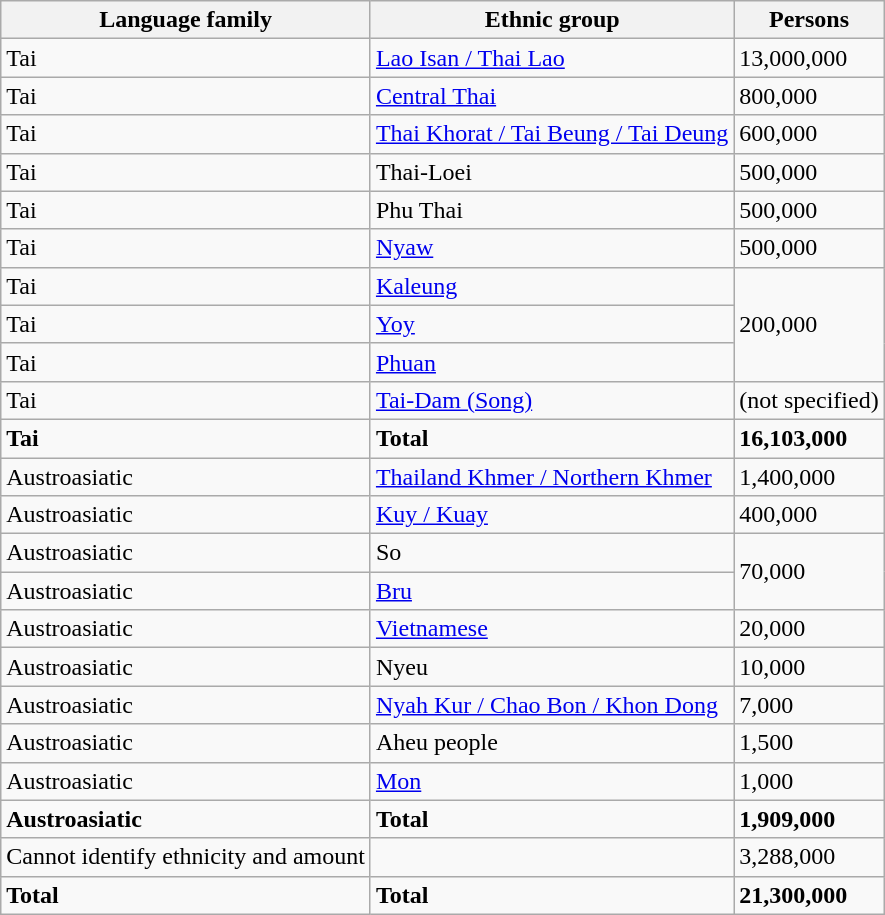<table class="wikitable sortable">
<tr>
<th>Language family</th>
<th>Ethnic group</th>
<th>Persons</th>
</tr>
<tr>
<td>Tai</td>
<td><a href='#'>Lao Isan / Thai Lao</a></td>
<td>13,000,000</td>
</tr>
<tr>
<td>Tai</td>
<td><a href='#'>Central Thai</a></td>
<td>800,000</td>
</tr>
<tr>
<td>Tai</td>
<td><a href='#'>Thai Khorat / Tai Beung / Tai Deung</a></td>
<td>600,000</td>
</tr>
<tr>
<td>Tai</td>
<td>Thai-Loei</td>
<td>500,000</td>
</tr>
<tr>
<td>Tai</td>
<td>Phu Thai</td>
<td>500,000</td>
</tr>
<tr>
<td>Tai</td>
<td><a href='#'>Nyaw</a></td>
<td>500,000</td>
</tr>
<tr>
<td>Tai</td>
<td><a href='#'>Kaleung</a></td>
<td rowspan="3">200,000</td>
</tr>
<tr>
<td>Tai</td>
<td><a href='#'>Yoy</a></td>
</tr>
<tr>
<td>Tai</td>
<td><a href='#'>Phuan</a></td>
</tr>
<tr>
<td>Tai</td>
<td><a href='#'>Tai-Dam (Song)</a></td>
<td>(not specified)</td>
</tr>
<tr>
<td><strong>Tai</strong></td>
<td><strong>Total</strong></td>
<td><strong>16,103,000</strong></td>
</tr>
<tr>
<td>Austroasiatic</td>
<td><a href='#'>Thailand Khmer / Northern Khmer</a></td>
<td>1,400,000</td>
</tr>
<tr>
<td>Austroasiatic</td>
<td><a href='#'>Kuy / Kuay</a></td>
<td>400,000</td>
</tr>
<tr>
<td>Austroasiatic</td>
<td>So</td>
<td rowspan="2">70,000</td>
</tr>
<tr>
<td>Austroasiatic</td>
<td><a href='#'>Bru</a></td>
</tr>
<tr>
<td>Austroasiatic</td>
<td><a href='#'>Vietnamese</a></td>
<td>20,000</td>
</tr>
<tr>
<td>Austroasiatic</td>
<td>Nyeu</td>
<td>10,000</td>
</tr>
<tr>
<td>Austroasiatic</td>
<td><a href='#'>Nyah Kur / Chao Bon / Khon Dong</a></td>
<td>7,000</td>
</tr>
<tr>
<td>Austroasiatic</td>
<td>Aheu people</td>
<td>1,500</td>
</tr>
<tr>
<td>Austroasiatic</td>
<td><a href='#'>Mon</a></td>
<td>1,000</td>
</tr>
<tr>
<td><strong>Austroasiatic</strong></td>
<td><strong>Total</strong></td>
<td><strong>1,909,000</strong></td>
</tr>
<tr>
<td>Cannot identify ethnicity and amount</td>
<td></td>
<td>3,288,000</td>
</tr>
<tr>
<td><strong>Total</strong></td>
<td><strong>Total</strong></td>
<td><strong>21,300,000</strong></td>
</tr>
</table>
